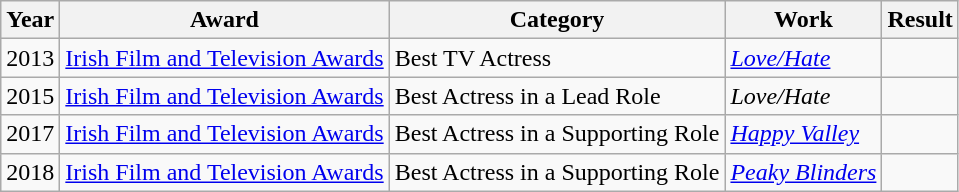<table class="wikitable">
<tr>
<th>Year</th>
<th>Award</th>
<th>Category</th>
<th>Work</th>
<th>Result</th>
</tr>
<tr>
<td>2013</td>
<td><a href='#'>Irish Film and Television Awards</a></td>
<td>Best TV Actress</td>
<td><em><a href='#'>Love/Hate</a></em></td>
<td></td>
</tr>
<tr>
<td>2015</td>
<td><a href='#'>Irish Film and Television Awards</a></td>
<td>Best Actress in a Lead Role</td>
<td><em>Love/Hate</em></td>
<td></td>
</tr>
<tr>
<td>2017</td>
<td><a href='#'>Irish Film and Television Awards</a></td>
<td>Best Actress in a Supporting Role</td>
<td><em><a href='#'>Happy Valley</a></em></td>
<td></td>
</tr>
<tr>
<td>2018</td>
<td><a href='#'>Irish Film and Television Awards</a></td>
<td>Best Actress in a Supporting Role</td>
<td><em><a href='#'>Peaky Blinders</a></em></td>
<td></td>
</tr>
</table>
